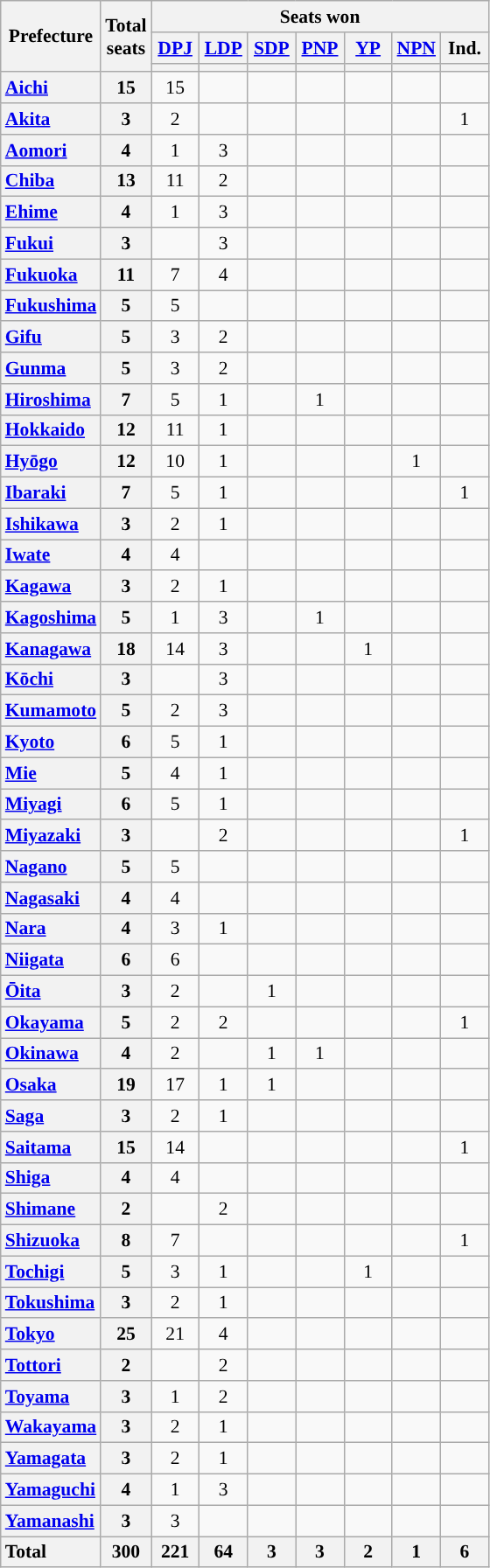<table class="wikitable" style="text-align:center; font-size: 0.9em;">
<tr>
<th rowspan="3">Prefecture</th>
<th rowspan="3">Total<br>seats</th>
<th colspan="7">Seats won</th>
</tr>
<tr>
<th class="unsortable" style="width:30px;"><a href='#'>DPJ</a></th>
<th class="unsortable" style="width:30px;"><a href='#'>LDP</a></th>
<th class="unsortable" style="width:30px;"><a href='#'>SDP</a></th>
<th class="unsortable" style="width:30px;"><a href='#'>PNP</a></th>
<th class="unsortable" style="width:30px;"><a href='#'>YP</a></th>
<th class="unsortable" style="width:30px;"><a href='#'>NPN</a></th>
<th class="unsortable" style="width:30px;">Ind.</th>
</tr>
<tr>
<th style="background:"></th>
<th style="background:"></th>
<th style="background:"></th>
<th style="background:"></th>
<th style="background:"></th>
<th style="background:"></th>
<th style="background:"></th>
</tr>
<tr>
<th style="text-align: left;"><a href='#'>Aichi</a></th>
<th>15</th>
<td>15</td>
<td></td>
<td></td>
<td></td>
<td></td>
<td></td>
<td></td>
</tr>
<tr>
<th style="text-align: left;"><a href='#'>Akita</a></th>
<th>3</th>
<td>2</td>
<td></td>
<td></td>
<td></td>
<td></td>
<td></td>
<td>1</td>
</tr>
<tr>
<th style="text-align: left;"><a href='#'>Aomori</a></th>
<th>4</th>
<td>1</td>
<td>3</td>
<td></td>
<td></td>
<td></td>
<td></td>
<td></td>
</tr>
<tr>
<th style="text-align: left;"><a href='#'>Chiba</a></th>
<th>13</th>
<td>11</td>
<td>2</td>
<td></td>
<td></td>
<td></td>
<td></td>
<td></td>
</tr>
<tr>
<th style="text-align: left;"><a href='#'>Ehime</a></th>
<th>4</th>
<td>1</td>
<td>3</td>
<td></td>
<td></td>
<td></td>
<td></td>
<td></td>
</tr>
<tr>
<th style="text-align: left;"><a href='#'>Fukui</a></th>
<th>3</th>
<td></td>
<td>3</td>
<td></td>
<td></td>
<td></td>
<td></td>
<td></td>
</tr>
<tr>
<th style="text-align: left;"><a href='#'>Fukuoka</a></th>
<th>11</th>
<td>7</td>
<td>4</td>
<td></td>
<td></td>
<td></td>
<td></td>
<td></td>
</tr>
<tr>
<th style="text-align: left;"><a href='#'>Fukushima</a></th>
<th>5</th>
<td>5</td>
<td></td>
<td></td>
<td></td>
<td></td>
<td></td>
<td></td>
</tr>
<tr>
<th style="text-align: left;"><a href='#'>Gifu</a></th>
<th>5</th>
<td>3</td>
<td>2</td>
<td></td>
<td></td>
<td></td>
<td></td>
<td></td>
</tr>
<tr>
<th style="text-align: left;"><a href='#'>Gunma</a></th>
<th>5</th>
<td>3</td>
<td>2</td>
<td></td>
<td></td>
<td></td>
<td></td>
<td></td>
</tr>
<tr>
<th style="text-align: left;"><a href='#'>Hiroshima</a></th>
<th>7</th>
<td>5</td>
<td>1</td>
<td></td>
<td>1</td>
<td></td>
<td></td>
<td></td>
</tr>
<tr>
<th style="text-align: left;"><a href='#'>Hokkaido</a></th>
<th>12</th>
<td>11</td>
<td>1</td>
<td></td>
<td></td>
<td></td>
<td></td>
<td></td>
</tr>
<tr>
<th style="text-align: left;"><a href='#'>Hyōgo</a></th>
<th>12</th>
<td>10</td>
<td>1</td>
<td></td>
<td></td>
<td></td>
<td>1</td>
<td></td>
</tr>
<tr>
<th style="text-align: left;"><a href='#'>Ibaraki</a></th>
<th>7</th>
<td>5</td>
<td>1</td>
<td></td>
<td></td>
<td></td>
<td></td>
<td>1</td>
</tr>
<tr>
<th style="text-align: left;"><a href='#'>Ishikawa</a></th>
<th>3</th>
<td>2</td>
<td>1</td>
<td></td>
<td></td>
<td></td>
<td></td>
<td></td>
</tr>
<tr>
<th style="text-align: left;"><a href='#'>Iwate</a></th>
<th>4</th>
<td>4</td>
<td></td>
<td></td>
<td></td>
<td></td>
<td></td>
<td></td>
</tr>
<tr>
<th style="text-align: left;"><a href='#'>Kagawa</a></th>
<th>3</th>
<td>2</td>
<td>1</td>
<td></td>
<td></td>
<td></td>
<td></td>
<td></td>
</tr>
<tr>
<th style="text-align: left;"><a href='#'>Kagoshima</a></th>
<th>5</th>
<td>1</td>
<td>3</td>
<td></td>
<td>1</td>
<td></td>
<td></td>
<td></td>
</tr>
<tr>
<th style="text-align: left;"><a href='#'>Kanagawa</a></th>
<th>18</th>
<td>14</td>
<td>3</td>
<td></td>
<td></td>
<td>1</td>
<td></td>
<td></td>
</tr>
<tr>
<th style="text-align: left;"><a href='#'>Kōchi</a></th>
<th>3</th>
<td></td>
<td>3</td>
<td></td>
<td></td>
<td></td>
<td></td>
<td></td>
</tr>
<tr>
<th style="text-align: left;"><a href='#'>Kumamoto</a></th>
<th>5</th>
<td>2</td>
<td>3</td>
<td></td>
<td></td>
<td></td>
<td></td>
<td></td>
</tr>
<tr>
<th style="text-align: left;"><a href='#'>Kyoto</a></th>
<th>6</th>
<td>5</td>
<td>1</td>
<td></td>
<td></td>
<td></td>
<td></td>
<td></td>
</tr>
<tr>
<th style="text-align: left;"><a href='#'>Mie</a></th>
<th>5</th>
<td>4</td>
<td>1</td>
<td></td>
<td></td>
<td></td>
<td></td>
<td></td>
</tr>
<tr>
<th style="text-align: left;"><a href='#'>Miyagi</a></th>
<th>6</th>
<td>5</td>
<td>1</td>
<td></td>
<td></td>
<td></td>
<td></td>
<td></td>
</tr>
<tr>
<th style="text-align: left;"><a href='#'>Miyazaki</a></th>
<th>3</th>
<td></td>
<td>2</td>
<td></td>
<td></td>
<td></td>
<td></td>
<td>1</td>
</tr>
<tr>
<th style="text-align: left;"><a href='#'>Nagano</a></th>
<th>5</th>
<td>5</td>
<td></td>
<td></td>
<td></td>
<td></td>
<td></td>
<td></td>
</tr>
<tr>
<th style="text-align: left;"><a href='#'>Nagasaki</a></th>
<th>4</th>
<td>4</td>
<td></td>
<td></td>
<td></td>
<td></td>
<td></td>
<td></td>
</tr>
<tr>
<th style="text-align: left;"><a href='#'>Nara</a></th>
<th>4</th>
<td>3</td>
<td>1</td>
<td></td>
<td></td>
<td></td>
<td></td>
<td></td>
</tr>
<tr>
<th style="text-align: left;"><a href='#'>Niigata</a></th>
<th>6</th>
<td>6</td>
<td></td>
<td></td>
<td></td>
<td></td>
<td></td>
<td></td>
</tr>
<tr>
<th style="text-align: left;"><a href='#'>Ōita</a></th>
<th>3</th>
<td>2</td>
<td></td>
<td>1</td>
<td></td>
<td></td>
<td></td>
<td></td>
</tr>
<tr>
<th style="text-align: left;"><a href='#'>Okayama</a></th>
<th>5</th>
<td>2</td>
<td>2</td>
<td></td>
<td></td>
<td></td>
<td></td>
<td>1</td>
</tr>
<tr>
<th style="text-align: left;"><a href='#'>Okinawa</a></th>
<th>4</th>
<td>2</td>
<td></td>
<td>1</td>
<td>1</td>
<td></td>
<td></td>
<td></td>
</tr>
<tr>
<th style="text-align: left;"><a href='#'>Osaka</a></th>
<th>19</th>
<td>17</td>
<td>1</td>
<td>1</td>
<td></td>
<td></td>
<td></td>
<td></td>
</tr>
<tr>
<th style="text-align: left;"><a href='#'>Saga</a></th>
<th>3</th>
<td>2</td>
<td>1</td>
<td></td>
<td></td>
<td></td>
<td></td>
<td></td>
</tr>
<tr>
<th style="text-align: left;"><a href='#'>Saitama</a></th>
<th>15</th>
<td>14</td>
<td></td>
<td></td>
<td></td>
<td></td>
<td></td>
<td>1</td>
</tr>
<tr>
<th style="text-align: left;"><a href='#'>Shiga</a></th>
<th>4</th>
<td>4</td>
<td></td>
<td></td>
<td></td>
<td></td>
<td></td>
<td></td>
</tr>
<tr>
<th style="text-align: left;"><a href='#'>Shimane</a></th>
<th>2</th>
<td></td>
<td>2</td>
<td></td>
<td></td>
<td></td>
<td></td>
<td></td>
</tr>
<tr>
<th style="text-align: left;"><a href='#'>Shizuoka</a></th>
<th>8</th>
<td>7</td>
<td></td>
<td></td>
<td></td>
<td></td>
<td></td>
<td>1</td>
</tr>
<tr>
<th style="text-align: left;"><a href='#'>Tochigi</a></th>
<th>5</th>
<td>3</td>
<td>1</td>
<td></td>
<td></td>
<td>1</td>
<td></td>
<td></td>
</tr>
<tr>
<th style="text-align: left;"><a href='#'>Tokushima</a></th>
<th>3</th>
<td>2</td>
<td>1</td>
<td></td>
<td></td>
<td></td>
<td></td>
<td></td>
</tr>
<tr>
<th style="text-align: left;"><a href='#'>Tokyo</a></th>
<th>25</th>
<td>21</td>
<td>4</td>
<td></td>
<td></td>
<td></td>
<td></td>
<td></td>
</tr>
<tr>
<th style="text-align: left;"><a href='#'>Tottori</a></th>
<th>2</th>
<td></td>
<td>2</td>
<td></td>
<td></td>
<td></td>
<td></td>
<td></td>
</tr>
<tr>
<th style="text-align: left;"><a href='#'>Toyama</a></th>
<th>3</th>
<td>1</td>
<td>2</td>
<td></td>
<td></td>
<td></td>
<td></td>
<td></td>
</tr>
<tr>
<th style="text-align: left;"><a href='#'>Wakayama</a></th>
<th>3</th>
<td>2</td>
<td>1</td>
<td></td>
<td></td>
<td></td>
<td></td>
<td></td>
</tr>
<tr>
<th style="text-align: left;"><a href='#'>Yamagata</a></th>
<th>3</th>
<td>2</td>
<td>1</td>
<td></td>
<td></td>
<td></td>
<td></td>
<td></td>
</tr>
<tr>
<th style="text-align: left;"><a href='#'>Yamaguchi</a></th>
<th>4</th>
<td>1</td>
<td>3</td>
<td></td>
<td></td>
<td></td>
<td></td>
<td></td>
</tr>
<tr>
<th style="text-align: left;"><a href='#'>Yamanashi</a></th>
<th>3</th>
<td>3</td>
<td></td>
<td></td>
<td></td>
<td></td>
<td></td>
<td></td>
</tr>
<tr class="sortbottom">
<th style="text-align: left;">Total</th>
<th>300</th>
<th>221</th>
<th>64</th>
<th>3</th>
<th>3</th>
<th>2</th>
<th>1</th>
<th>6</th>
</tr>
</table>
